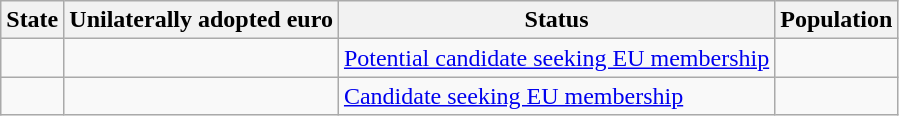<table class=wikitable>
<tr>
<th>State</th>
<th>Unilaterally adopted euro</th>
<th>Status</th>
<th>Population</th>
</tr>
<tr>
<td></td>
<td></td>
<td><a href='#'>Potential candidate seeking EU membership</a></td>
<td style=text-align:right></td>
</tr>
<tr>
<td></td>
<td></td>
<td><a href='#'>Candidate seeking EU membership</a></td>
<td style=text-align:right></td>
</tr>
</table>
